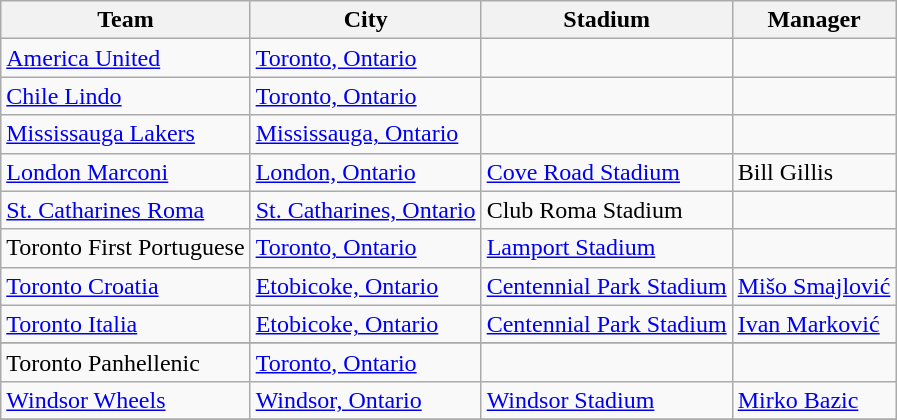<table class="wikitable sortable">
<tr>
<th>Team</th>
<th>City</th>
<th>Stadium</th>
<th>Manager</th>
</tr>
<tr>
<td><a href='#'>America United</a></td>
<td><a href='#'>Toronto, Ontario</a></td>
<td></td>
<td></td>
</tr>
<tr>
<td><a href='#'>Chile Lindo</a></td>
<td><a href='#'>Toronto, Ontario</a></td>
<td></td>
<td></td>
</tr>
<tr>
<td><a href='#'>Mississauga Lakers</a></td>
<td><a href='#'>Mississauga, Ontario</a></td>
<td></td>
<td></td>
</tr>
<tr>
<td><a href='#'>London Marconi</a></td>
<td><a href='#'>London, Ontario</a></td>
<td><a href='#'>Cove Road Stadium</a></td>
<td>Bill Gillis</td>
</tr>
<tr>
<td><a href='#'>St. Catharines Roma</a></td>
<td><a href='#'>St. Catharines, Ontario</a></td>
<td>Club Roma Stadium</td>
<td></td>
</tr>
<tr>
<td>Toronto First Portuguese</td>
<td><a href='#'>Toronto, Ontario</a></td>
<td><a href='#'>Lamport Stadium</a></td>
<td></td>
</tr>
<tr>
<td><a href='#'>Toronto Croatia</a></td>
<td><a href='#'>Etobicoke, Ontario</a></td>
<td><a href='#'>Centennial Park Stadium</a></td>
<td><a href='#'>Mišo Smajlović</a></td>
</tr>
<tr>
<td><a href='#'>Toronto Italia</a></td>
<td><a href='#'>Etobicoke, Ontario</a></td>
<td><a href='#'>Centennial Park Stadium</a></td>
<td><a href='#'>Ivan Marković</a></td>
</tr>
<tr>
</tr>
<tr>
<td>Toronto Panhellenic</td>
<td><a href='#'>Toronto, Ontario</a></td>
<td></td>
<td></td>
</tr>
<tr>
<td><a href='#'>Windsor Wheels</a></td>
<td><a href='#'>Windsor, Ontario</a></td>
<td><a href='#'>Windsor Stadium</a></td>
<td><a href='#'>Mirko Bazic</a></td>
</tr>
<tr>
</tr>
</table>
